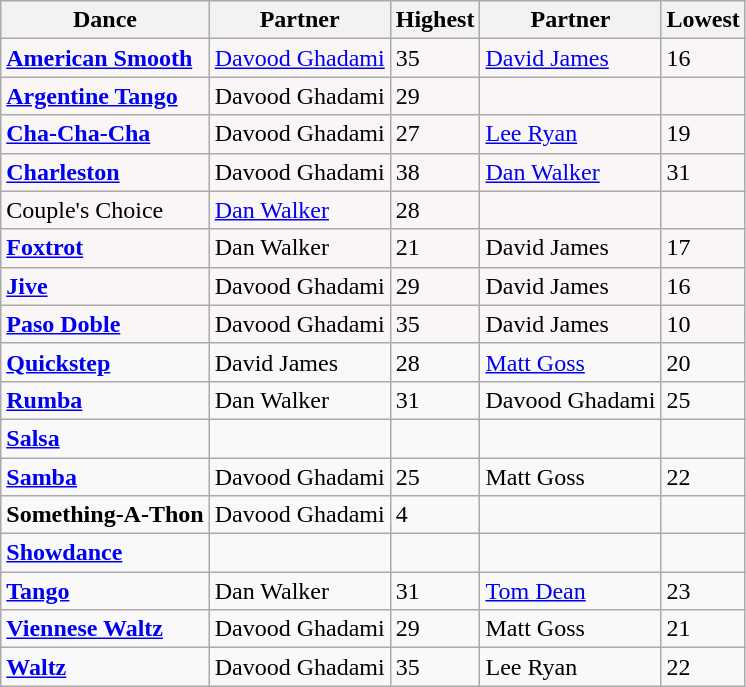<table class="wikitable sortable collapsed">
<tr style="text-align:Centre; background:#cc;">
<th>Dance</th>
<th>Partner</th>
<th>Highest</th>
<th>Partner</th>
<th>Lowest</th>
</tr>
<tr style="text-align:Centre; background:#faf6f6;">
<td><strong><a href='#'>American Smooth</a></strong></td>
<td><a href='#'>Davood Ghadami</a></td>
<td>35</td>
<td><a href='#'>David James</a></td>
<td>16</td>
</tr>
<tr style="text-align:Centre; background:#faf6f6;">
<td><strong><a href='#'>Argentine Tango</a></strong></td>
<td>Davood Ghadami</td>
<td>29</td>
<td></td>
<td></td>
</tr>
<tr style="text-align:Centre; background:#faf6f6;">
<td><strong><a href='#'>Cha-Cha-Cha</a></strong></td>
<td>Davood Ghadami</td>
<td>27</td>
<td><a href='#'>Lee Ryan</a></td>
<td>19</td>
</tr>
<tr style="text-align:Centre; background:#faf6f6">
<td><strong><a href='#'>Charleston</a></strong></td>
<td>Davood Ghadami</td>
<td>38</td>
<td><a href='#'>Dan Walker</a></td>
<td>31</td>
</tr>
<tr style="text-align:Centre; background:#faf6f6">
<td>Couple's Choice</td>
<td><a href='#'>Dan Walker</a></td>
<td>28</td>
<td></td>
<td></td>
</tr>
<tr style="text-align:Centre; background:#faf6f6">
<td><strong><a href='#'>Foxtrot</a></strong></td>
<td>Dan Walker</td>
<td>21</td>
<td>David James</td>
<td>17</td>
</tr>
<tr style="text-align:Centre; background:#faf6f6">
<td><strong><a href='#'>Jive</a></strong></td>
<td>Davood Ghadami</td>
<td>29</td>
<td>David James</td>
<td>16</td>
</tr>
<tr style="text-align:Centre; background:#faf6f6">
<td><strong><a href='#'>Paso Doble</a></strong></td>
<td>Davood Ghadami</td>
<td>35</td>
<td>David James</td>
<td>10</td>
</tr>
<tr style="text-align:Centre; background #faf6f6">
<td><strong><a href='#'>Quickstep</a></strong></td>
<td>David James</td>
<td>28</td>
<td><a href='#'>Matt Goss</a></td>
<td>20</td>
</tr>
<tr style="text-align:Centre; background #faf6f6">
<td><strong><a href='#'>Rumba</a></strong></td>
<td>Dan Walker</td>
<td>31</td>
<td>Davood Ghadami</td>
<td>25</td>
</tr>
<tr style="text-align:Centre; background #faf6f6">
<td><strong><a href='#'>Salsa</a></strong></td>
<td></td>
<td></td>
<td></td>
<td></td>
</tr>
<tr style="text-align:Centre; background #faf6f6">
<td><strong><a href='#'>Samba</a></strong></td>
<td>Davood Ghadami</td>
<td>25</td>
<td>Matt Goss</td>
<td>22</td>
</tr>
<tr style="text-align:Centre; background #faf6f6">
<td><strong>Something-A-Thon</strong></td>
<td>Davood Ghadami</td>
<td>4</td>
<td></td>
<td></td>
</tr>
<tr style="text-align:Centre; background #faf6f6">
<td><strong><a href='#'>Showdance</a></strong></td>
<td></td>
<td></td>
<td></td>
<td></td>
</tr>
<tr style="text-align:Centre; background #faf6f6">
<td><strong><a href='#'>Tango</a></strong></td>
<td>Dan Walker</td>
<td>31</td>
<td><a href='#'>Tom Dean</a></td>
<td>23</td>
</tr>
<tr style="text-align:Centre; background #faf6f6">
<td><strong><a href='#'>Viennese Waltz</a></strong></td>
<td>Davood Ghadami</td>
<td>29</td>
<td>Matt Goss</td>
<td>21</td>
</tr>
<tr style="text-align:Centre; background #faf6f6">
<td><strong><a href='#'>Waltz</a></strong></td>
<td>Davood Ghadami</td>
<td>35</td>
<td>Lee Ryan</td>
<td>22</td>
</tr>
</table>
